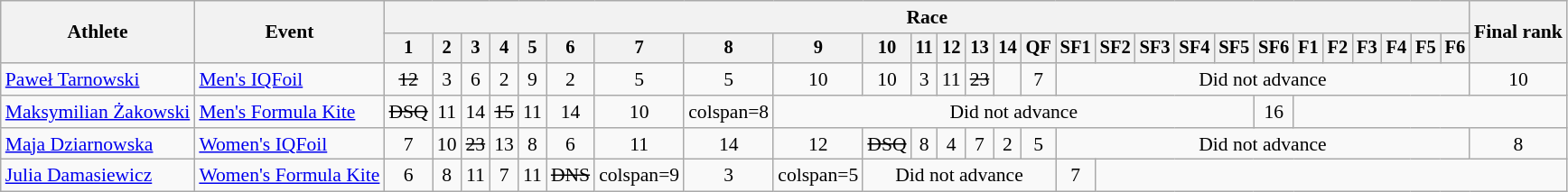<table class="wikitable" style="font-size:90%">
<tr>
<th rowspan=2>Athlete</th>
<th rowspan=2>Event</th>
<th colspan=27>Race</th>
<th rowspan=2>Final rank</th>
</tr>
<tr style="font-size:95%">
<th>1</th>
<th>2</th>
<th>3</th>
<th>4</th>
<th>5</th>
<th>6</th>
<th>7</th>
<th>8</th>
<th>9</th>
<th>10</th>
<th>11</th>
<th>12</th>
<th>13</th>
<th>14</th>
<th>QF</th>
<th>SF1</th>
<th>SF2</th>
<th>SF3</th>
<th>SF4</th>
<th>SF5</th>
<th>SF6</th>
<th>F1</th>
<th>F2</th>
<th>F3</th>
<th>F4</th>
<th>F5</th>
<th>F6</th>
</tr>
<tr align=center>
<td align=left><a href='#'>Paweł Tarnowski</a></td>
<td align=left><a href='#'>Men's IQFoil</a></td>
<td><s>12</s></td>
<td>3</td>
<td>6</td>
<td>2</td>
<td>9</td>
<td>2</td>
<td>5</td>
<td>5</td>
<td>10</td>
<td>10</td>
<td>3</td>
<td>11</td>
<td><s>23</s></td>
<td></td>
<td>7</td>
<td colspan=12>Did not advance</td>
<td>10</td>
</tr>
<tr align=center>
<td align=left><a href='#'>Maksymilian Żakowski</a></td>
<td align=left><a href='#'>Men's Formula Kite</a></td>
<td><s>DSQ</s></td>
<td>11</td>
<td>14</td>
<td><s>15</s></td>
<td>11</td>
<td>14</td>
<td>10</td>
<td>colspan=8 </td>
<td colspan=12>Did not advance</td>
<td>16</td>
</tr>
<tr align=center>
<td align=left><a href='#'>Maja Dziarnowska</a></td>
<td align=left><a href='#'>Women's IQFoil</a></td>
<td>7</td>
<td>10</td>
<td><s>23</s></td>
<td>13</td>
<td>8</td>
<td>6</td>
<td>11</td>
<td>14</td>
<td>12</td>
<td><s>DSQ</s></td>
<td>8</td>
<td>4</td>
<td>7</td>
<td>2</td>
<td>5</td>
<td colspan=12>Did not advance</td>
<td>8</td>
</tr>
<tr align=center>
<td align=left><a href='#'>Julia Damasiewicz</a></td>
<td align=left><a href='#'>Women's Formula Kite</a></td>
<td>6</td>
<td>8</td>
<td>11</td>
<td>7</td>
<td>11</td>
<td><s>DNS</s></td>
<td>colspan=9 </td>
<td>3</td>
<td>colspan=5 </td>
<td colspan=6>Did not advance</td>
<td>7</td>
</tr>
</table>
